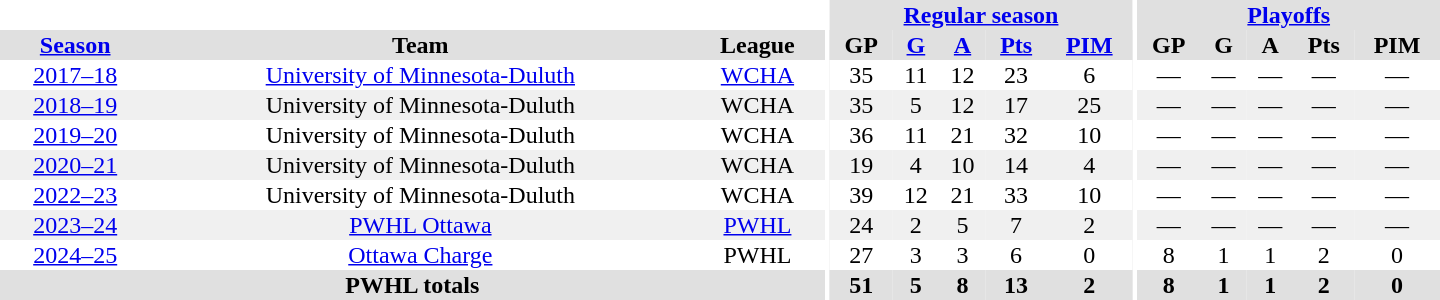<table border="0" cellpadding="1" cellspacing="0" style="text-align:center; width:60em;">
<tr bgcolor="#e0e0e0">
<th colspan="3" bgcolor="#ffffff"></th>
<th rowspan="94" bgcolor="#ffffff"></th>
<th colspan="5"><a href='#'>Regular season</a></th>
<th rowspan="94" bgcolor="#ffffff"></th>
<th colspan="5"><a href='#'>Playoffs</a></th>
</tr>
<tr bgcolor="#e0e0e0">
<th><a href='#'>Season</a></th>
<th>Team</th>
<th>League</th>
<th>GP</th>
<th><a href='#'>G</a></th>
<th><a href='#'>A</a></th>
<th><a href='#'>Pts</a></th>
<th><a href='#'>PIM</a></th>
<th>GP</th>
<th>G</th>
<th>A</th>
<th>Pts</th>
<th>PIM</th>
</tr>
<tr>
<td><a href='#'>2017–18</a></td>
<td><a href='#'>University of Minnesota-Duluth</a></td>
<td><a href='#'>WCHA</a></td>
<td>35</td>
<td>11</td>
<td>12</td>
<td>23</td>
<td>6</td>
<td>—</td>
<td>—</td>
<td>—</td>
<td>—</td>
<td>—</td>
</tr>
<tr bgcolor="#f0f0f0">
<td><a href='#'>2018–19</a></td>
<td>University of Minnesota-Duluth</td>
<td>WCHA</td>
<td>35</td>
<td>5</td>
<td>12</td>
<td>17</td>
<td>25</td>
<td>—</td>
<td>—</td>
<td>—</td>
<td>—</td>
<td>—</td>
</tr>
<tr>
<td><a href='#'>2019–20</a></td>
<td>University of Minnesota-Duluth</td>
<td>WCHA</td>
<td>36</td>
<td>11</td>
<td>21</td>
<td>32</td>
<td>10</td>
<td>—</td>
<td>—</td>
<td>—</td>
<td>—</td>
<td>—</td>
</tr>
<tr bgcolor="#f0f0f0">
<td><a href='#'>2020–21</a></td>
<td>University of Minnesota-Duluth</td>
<td>WCHA</td>
<td>19</td>
<td>4</td>
<td>10</td>
<td>14</td>
<td>4</td>
<td>—</td>
<td>—</td>
<td>—</td>
<td>—</td>
<td>—</td>
</tr>
<tr>
<td><a href='#'>2022–23</a></td>
<td>University of Minnesota-Duluth</td>
<td>WCHA</td>
<td>39</td>
<td>12</td>
<td>21</td>
<td>33</td>
<td>10</td>
<td>—</td>
<td>—</td>
<td>—</td>
<td>—</td>
<td>—</td>
</tr>
<tr bgcolor="#f0f0f0">
<td><a href='#'>2023–24</a></td>
<td><a href='#'>PWHL Ottawa</a></td>
<td><a href='#'>PWHL</a></td>
<td>24</td>
<td>2</td>
<td>5</td>
<td>7</td>
<td>2</td>
<td>—</td>
<td>—</td>
<td>—</td>
<td>—</td>
<td>—</td>
</tr>
<tr>
<td><a href='#'>2024–25</a></td>
<td><a href='#'>Ottawa Charge</a></td>
<td>PWHL</td>
<td>27</td>
<td>3</td>
<td>3</td>
<td>6</td>
<td>0</td>
<td>8</td>
<td>1</td>
<td>1</td>
<td>2</td>
<td>0</td>
</tr>
<tr bgcolor="#e0e0e0">
<th colspan="3">PWHL totals</th>
<th>51</th>
<th>5</th>
<th>8</th>
<th>13</th>
<th>2</th>
<th>8</th>
<th>1</th>
<th>1</th>
<th>2</th>
<th>0</th>
</tr>
</table>
